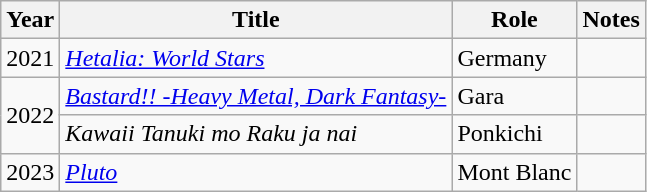<table class="wikitable">
<tr>
<th>Year</th>
<th>Title</th>
<th>Role</th>
<th>Notes</th>
</tr>
<tr>
<td>2021</td>
<td><em><a href='#'>Hetalia: World Stars</a></em></td>
<td>Germany</td>
<td></td>
</tr>
<tr>
<td rowspan="2">2022</td>
<td><em><a href='#'>Bastard!! -Heavy Metal, Dark Fantasy-</a></em></td>
<td>Gara</td>
<td></td>
</tr>
<tr>
<td><em>Kawaii Tanuki mo Raku ja nai</em></td>
<td>Ponkichi</td>
<td></td>
</tr>
<tr>
<td>2023</td>
<td><em><a href='#'>Pluto</a></em></td>
<td>Mont Blanc</td>
<td></td>
</tr>
</table>
